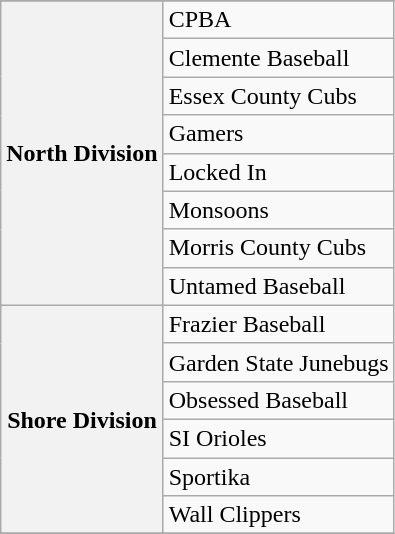<table class="wikitable">
<tr style="background: #F2F2F2;">
</tr>
<tr>
<th rowspan=8>North Division</th>
<td>CPBA</td>
</tr>
<tr>
<td>Clemente Baseball</td>
</tr>
<tr>
<td>Essex County Cubs</td>
</tr>
<tr>
<td>Gamers</td>
</tr>
<tr>
<td>Locked In</td>
</tr>
<tr>
<td>Monsoons</td>
</tr>
<tr>
<td>Morris County Cubs</td>
</tr>
<tr>
<td>Untamed Baseball</td>
</tr>
<tr>
<th rowspan=6>Shore Division</th>
<td>Frazier Baseball</td>
</tr>
<tr>
<td>Garden State Junebugs</td>
</tr>
<tr>
<td>Obsessed Baseball</td>
</tr>
<tr>
<td>SI Orioles</td>
</tr>
<tr>
<td>Sportika</td>
</tr>
<tr>
<td>Wall Clippers</td>
</tr>
<tr>
</tr>
</table>
